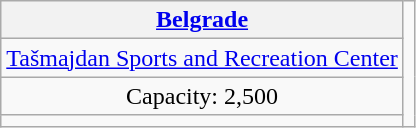<table class="wikitable" style="text-align:center">
<tr>
<th><a href='#'>Belgrade</a></th>
<td rowspan=4></td>
</tr>
<tr>
<td><a href='#'>Tašmajdan Sports and Recreation Center</a></td>
</tr>
<tr>
<td>Capacity: 2,500</td>
</tr>
<tr>
<td></td>
</tr>
</table>
